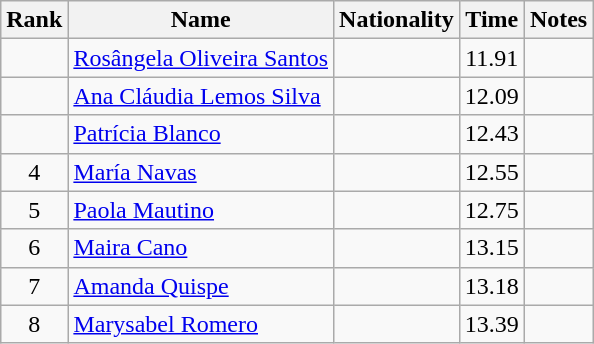<table class="wikitable sortable" style="text-align:center">
<tr>
<th>Rank</th>
<th>Name</th>
<th>Nationality</th>
<th>Time</th>
<th>Notes</th>
</tr>
<tr>
<td align=center></td>
<td align=left><a href='#'>Rosângela Oliveira Santos</a></td>
<td align=left></td>
<td>11.91</td>
<td></td>
</tr>
<tr>
<td align=center></td>
<td align=left><a href='#'>Ana Cláudia Lemos Silva</a></td>
<td align=left></td>
<td>12.09</td>
<td></td>
</tr>
<tr>
<td align=center></td>
<td align=left><a href='#'>Patrícia Blanco</a></td>
<td align=left></td>
<td>12.43</td>
<td></td>
</tr>
<tr>
<td align=center>4</td>
<td align=left><a href='#'>María Navas</a></td>
<td align=left></td>
<td>12.55</td>
<td></td>
</tr>
<tr>
<td align=center>5</td>
<td align=left><a href='#'>Paola Mautino</a></td>
<td align=left></td>
<td>12.75</td>
<td></td>
</tr>
<tr>
<td align=center>6</td>
<td align=left><a href='#'>Maira Cano</a></td>
<td align=left></td>
<td>13.15</td>
<td></td>
</tr>
<tr>
<td align=center>7</td>
<td align=left><a href='#'>Amanda Quispe</a></td>
<td align=left></td>
<td>13.18</td>
<td></td>
</tr>
<tr>
<td align=center>8</td>
<td align=left><a href='#'>Marysabel Romero</a></td>
<td align=left></td>
<td>13.39</td>
<td></td>
</tr>
</table>
